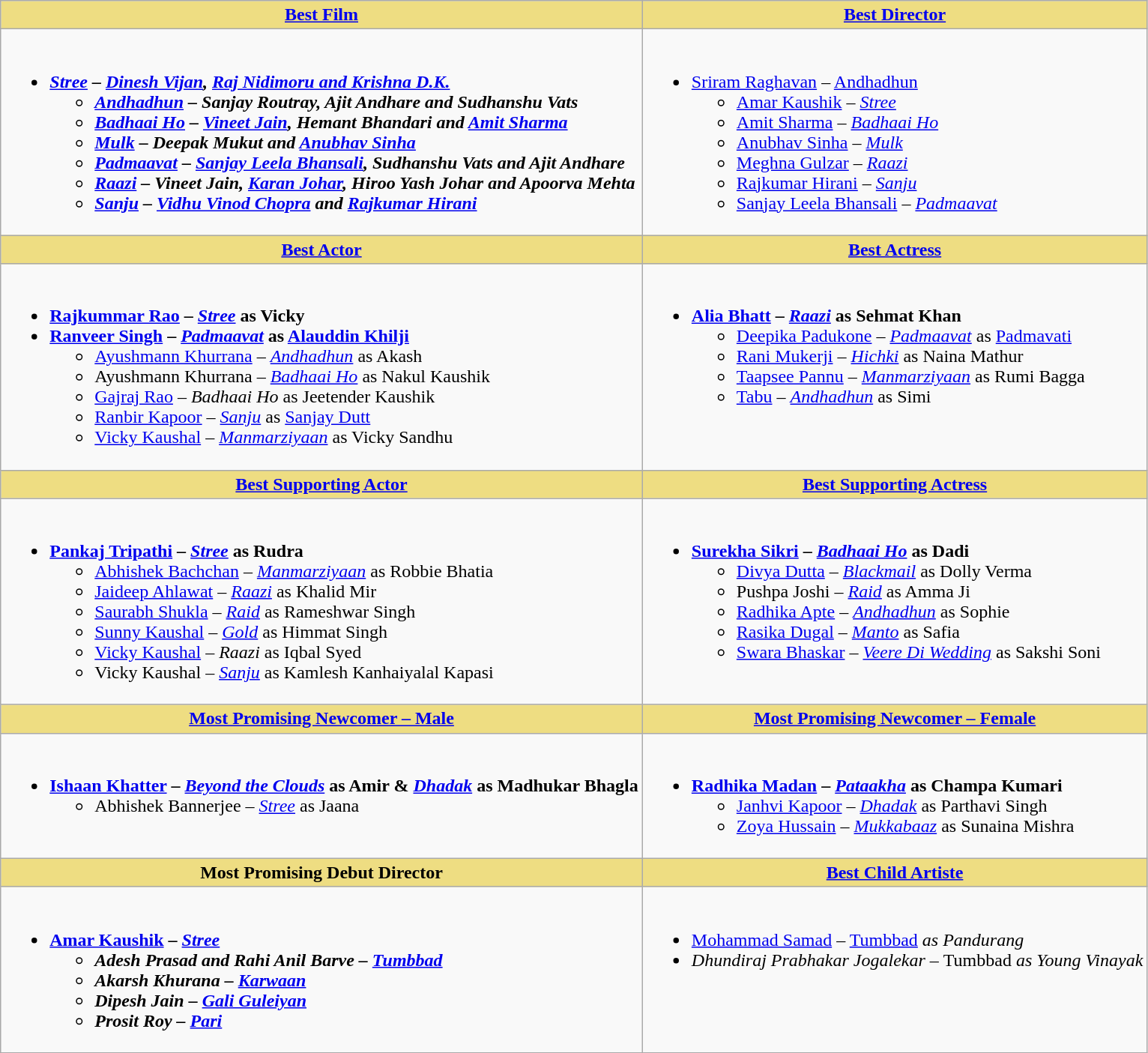<table class="wikitable">
<tr>
<th style="background:#EEDD82;"><a href='#'>Best Film</a></th>
<th style="background:#EEDD82;"><a href='#'>Best Director</a></th>
</tr>
<tr>
<td valign="top"><br><ul><li><strong><em><a href='#'>Stree</a><em> – <a href='#'>Dinesh Vijan</a>, <a href='#'>Raj Nidimoru and Krishna D.K.</a><strong><ul><li></em><a href='#'>Andhadhun</a><em> – Sanjay Routray, Ajit Andhare and Sudhanshu Vats</li><li></em><a href='#'>Badhaai Ho</a><em> – 	<a href='#'>Vineet Jain</a>, Hemant Bhandari and <a href='#'>Amit Sharma</a></li><li></em><a href='#'>Mulk</a><em> – Deepak Mukut and <a href='#'>Anubhav Sinha</a></li><li></em><a href='#'>Padmaavat</a><em> – <a href='#'>Sanjay Leela Bhansali</a>, Sudhanshu Vats and Ajit Andhare</li><li></em><a href='#'>Raazi</a><em> – Vineet Jain, <a href='#'>Karan Johar</a>, Hiroo Yash Johar and Apoorva Mehta</li><li></em><a href='#'>Sanju</a><em> – <a href='#'>Vidhu Vinod Chopra</a> and <a href='#'>Rajkumar Hirani</a></li></ul></li></ul></td>
<td valign="top"><br><ul><li></strong><a href='#'>Sriram Raghavan</a> – </em><a href='#'>Andhadhun</a></em></strong><ul><li><a href='#'>Amar Kaushik</a> – <em><a href='#'>Stree</a></em></li><li><a href='#'>Amit Sharma</a> – <em><a href='#'>Badhaai Ho</a></em></li><li><a href='#'>Anubhav Sinha</a> – <em><a href='#'>Mulk</a></em></li><li><a href='#'>Meghna Gulzar</a> – <em><a href='#'>Raazi</a></em></li><li><a href='#'>Rajkumar Hirani</a> – <em><a href='#'>Sanju</a></em></li><li><a href='#'>Sanjay Leela Bhansali</a> – <em><a href='#'>Padmaavat</a></em></li></ul></li></ul></td>
</tr>
<tr>
<th style="background:#EEDD82;"><a href='#'>Best Actor</a></th>
<th style="background:#EEDD82;"><a href='#'>Best Actress</a></th>
</tr>
<tr>
<td valign="top"><br><ul><li><strong><a href='#'>Rajkummar Rao</a> – <em><a href='#'>Stree</a></em> as Vicky</strong></li><li><strong><a href='#'>Ranveer Singh</a> – <em><a href='#'>Padmaavat</a></em> as <a href='#'>Alauddin Khilji</a></strong><ul><li><a href='#'>Ayushmann Khurrana</a> – <em><a href='#'>Andhadhun</a></em> as Akash</li><li>Ayushmann Khurrana – <em><a href='#'>Badhaai Ho</a></em> as Nakul Kaushik</li><li><a href='#'>Gajraj Rao</a> – <em>Badhaai Ho</em> as Jeetender Kaushik</li><li><a href='#'>Ranbir Kapoor</a> – <em><a href='#'>Sanju</a></em> as <a href='#'>Sanjay Dutt</a></li><li><a href='#'>Vicky Kaushal</a> – <em><a href='#'>Manmarziyaan</a></em> as Vicky Sandhu</li></ul></li></ul></td>
<td valign="top"><br><ul><li><strong><a href='#'>Alia Bhatt</a> – <em><a href='#'>Raazi</a></em> as Sehmat Khan</strong><ul><li><a href='#'>Deepika Padukone</a> – <em><a href='#'>Padmaavat</a></em> as <a href='#'>Padmavati</a></li><li><a href='#'>Rani Mukerji</a> – <em><a href='#'>Hichki</a></em> as Naina Mathur</li><li><a href='#'>Taapsee Pannu</a> – <em><a href='#'>Manmarziyaan</a></em> as Rumi Bagga</li><li><a href='#'>Tabu</a> – <em><a href='#'>Andhadhun</a></em> as Simi</li></ul></li></ul></td>
</tr>
<tr>
<th style="background:#EEDD82;"><a href='#'>Best Supporting Actor</a></th>
<th style="background:#EEDD82;"><a href='#'>Best Supporting Actress</a></th>
</tr>
<tr>
<td valign="top"><br><ul><li><strong><a href='#'>Pankaj Tripathi</a> – <em><a href='#'>Stree</a></em> as Rudra</strong><ul><li><a href='#'>Abhishek Bachchan</a> – <em><a href='#'>Manmarziyaan</a></em> as Robbie Bhatia</li><li><a href='#'>Jaideep Ahlawat</a> – <em><a href='#'>Raazi</a></em> as Khalid Mir</li><li><a href='#'>Saurabh Shukla</a> – <em><a href='#'>Raid</a></em> as Rameshwar Singh</li><li><a href='#'>Sunny Kaushal</a> – <em><a href='#'>Gold</a></em> as Himmat Singh</li><li><a href='#'>Vicky Kaushal</a> – <em>Raazi</em> as Iqbal Syed</li><li>Vicky Kaushal – <em><a href='#'>Sanju</a></em> as Kamlesh Kanhaiyalal Kapasi</li></ul></li></ul></td>
<td valign="top"><br><ul><li><strong><a href='#'>Surekha Sikri</a> – <em><a href='#'>Badhaai Ho</a></em> as Dadi</strong><ul><li><a href='#'>Divya Dutta</a> – <em><a href='#'>Blackmail</a></em> as Dolly Verma</li><li>Pushpa Joshi – <em><a href='#'>Raid</a></em> as Amma Ji</li><li><a href='#'>Radhika Apte</a> – <em><a href='#'>Andhadhun</a></em> as Sophie</li><li><a href='#'>Rasika Dugal</a> – <em><a href='#'>Manto</a></em> as Safia</li><li><a href='#'>Swara Bhaskar</a> – <em><a href='#'>Veere Di Wedding</a></em> as Sakshi Soni</li></ul></li></ul></td>
</tr>
<tr>
<th style="background:#EEDD82;"><a href='#'>Most Promising Newcomer – Male</a></th>
<th style="background:#EEDD82;"><a href='#'>Most Promising Newcomer – Female</a></th>
</tr>
<tr>
<td valign="top"><br><ul><li><strong><a href='#'>Ishaan Khatter</a> – <em><a href='#'>Beyond the Clouds</a></em> as Amir & <em><a href='#'>Dhadak</a></em> as Madhukar Bhagla</strong><ul><li>Abhishek Bannerjee – <em><a href='#'>Stree</a></em> as Jaana</li></ul></li></ul></td>
<td valign="top"><br><ul><li><strong><a href='#'>Radhika Madan</a> – <em><a href='#'>Pataakha</a></em> as  Champa Kumari</strong><ul><li><a href='#'>Janhvi Kapoor</a> – <em><a href='#'>Dhadak</a></em> as Parthavi Singh</li><li><a href='#'>Zoya Hussain</a> – <em><a href='#'>Mukkabaaz</a></em> as Sunaina Mishra</li></ul></li></ul></td>
</tr>
<tr>
<th style="background:#EEDD82;">Most Promising Debut Director</th>
<th style="background:#EEDD82;"><a href='#'>Best Child Artiste</a></th>
</tr>
<tr>
<td valign="top"><br><ul><li><strong><a href='#'>Amar Kaushik</a> – <em><a href='#'>Stree</a><strong><em><ul><li>Adesh Prasad and Rahi Anil Barve – </em><a href='#'>Tumbbad</a><em></li><li>Akarsh Khurana – </em><a href='#'>Karwaan</a><em></li><li>Dipesh Jain – </em><a href='#'>Gali Guleiyan</a><em></li><li>Prosit Roy – </em><a href='#'>Pari</a><em></li></ul></li></ul></td>
<td valign="top"><br><ul><li></strong><a href='#'>Mohammad Samad</a> – </em><a href='#'>Tumbbad</a><em> as Pandurang<strong></li><li></strong>Dhundiraj Prabhakar Jogalekar – </em>Tumbbad<em> as Young Vinayak<strong></li></ul></td>
</tr>
</table>
